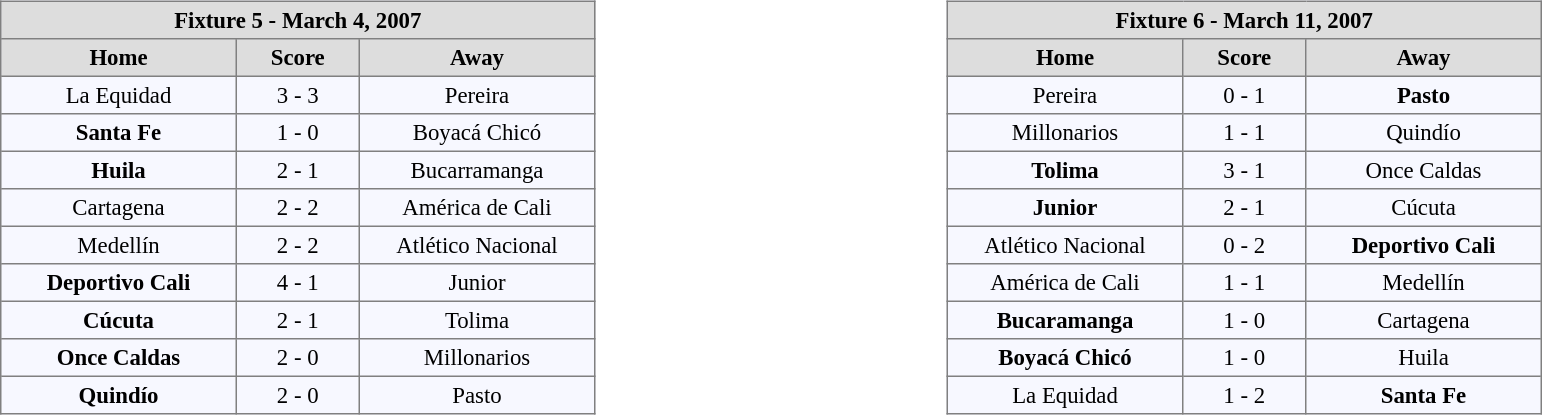<table width=100%>
<tr>
<td valign=top width=50% align=left><br><table align=center bgcolor="#f7f8ff" cellpadding="3" cellspacing="0" border="1" style="font-size: 95%; border: gray solid 1px; border-collapse: collapse;">
<tr align=center bgcolor=#DDDDDD style="color:black;">
<th colspan=3 align=center>Fixture 5 - March 4, 2007</th>
</tr>
<tr align=center bgcolor=#DDDDDD style="color:black;">
<th width="150">Home</th>
<th width="75">Score</th>
<th width="150">Away</th>
</tr>
<tr align=center>
<td>La Equidad</td>
<td>3 - 3</td>
<td>Pereira</td>
</tr>
<tr align=center>
<td><strong>Santa Fe</strong></td>
<td>1 - 0</td>
<td>Boyacá Chicó</td>
</tr>
<tr align=center>
<td><strong>Huila</strong></td>
<td>2 - 1</td>
<td>Bucarramanga</td>
</tr>
<tr align=center>
<td>Cartagena</td>
<td>2 - 2</td>
<td>América de Cali</td>
</tr>
<tr align=center>
<td>Medellín</td>
<td>2 - 2</td>
<td>Atlético Nacional</td>
</tr>
<tr align=center>
<td><strong>Deportivo Cali</strong></td>
<td>4 - 1</td>
<td>Junior</td>
</tr>
<tr align=center>
<td><strong>Cúcuta</strong></td>
<td>2 - 1</td>
<td>Tolima</td>
</tr>
<tr align=center>
<td><strong>Once Caldas</strong></td>
<td>2 - 0</td>
<td>Millonarios</td>
</tr>
<tr align=center>
<td><strong>Quindío</strong></td>
<td>2 - 0</td>
<td>Pasto</td>
</tr>
</table>
</td>
<td valign=top width=50% align=left><br><table align=center bgcolor="#f7f8ff" cellpadding="3" cellspacing="0" border="1" style="font-size: 95%; border: gray solid 1px; border-collapse: collapse;">
<tr align=center bgcolor=#DDDDDD style="color:black;">
<th colspan=3 align=center>Fixture 6 - March 11, 2007</th>
</tr>
<tr align=center bgcolor=#DDDDDD style="color:black;">
<th width="150">Home</th>
<th width="75">Score</th>
<th width="150">Away</th>
</tr>
<tr align=center>
<td>Pereira</td>
<td>0 - 1</td>
<td><strong>Pasto</strong></td>
</tr>
<tr align=center>
<td>Millonarios</td>
<td>1 - 1</td>
<td>Quindío</td>
</tr>
<tr align=center>
<td><strong>Tolima</strong></td>
<td>3 - 1</td>
<td>Once Caldas</td>
</tr>
<tr align=center>
<td><strong>Junior</strong></td>
<td>2 - 1</td>
<td>Cúcuta</td>
</tr>
<tr align=center>
<td>Atlético Nacional</td>
<td>0 - 2</td>
<td><strong>Deportivo Cali</strong></td>
</tr>
<tr align=center>
<td>América de Cali</td>
<td>1 - 1</td>
<td>Medellín</td>
</tr>
<tr align=center>
<td><strong>Bucaramanga</strong></td>
<td>1 - 0</td>
<td>Cartagena</td>
</tr>
<tr align=center>
<td><strong>Boyacá Chicó</strong></td>
<td>1 - 0</td>
<td>Huila</td>
</tr>
<tr align=center>
<td>La Equidad</td>
<td>1 - 2</td>
<td><strong>Santa Fe</strong></td>
</tr>
</table>
</td>
</tr>
</table>
